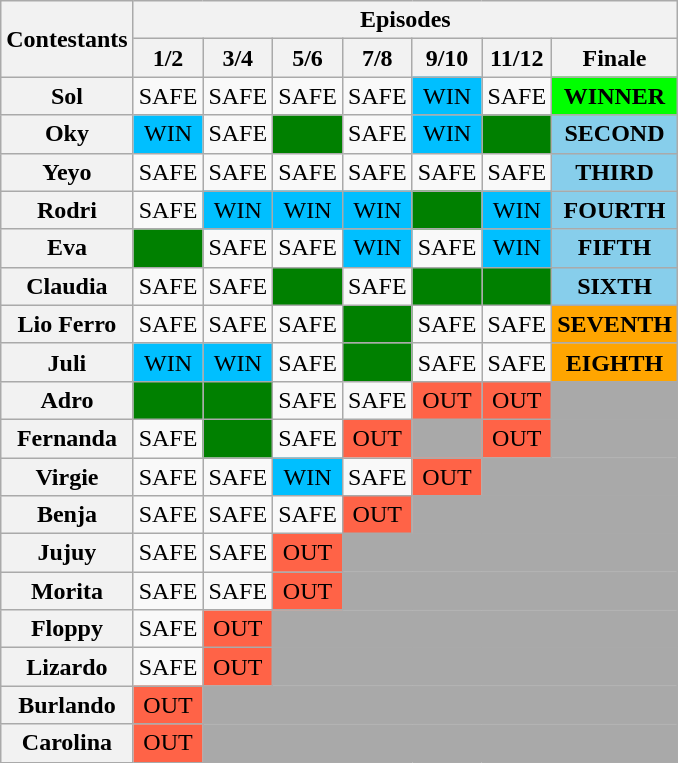<table class="wikitable unsortable" style="text-align:center; font-size:100%;">
<tr>
<th scope="col" rowspan=2>Contestants</th>
<th colspan="7" scope="col">Episodes</th>
</tr>
<tr>
<th>1/2</th>
<th>3/4</th>
<th>5/6</th>
<th>7/8</th>
<th>9/10</th>
<th>11/12</th>
<th>Finale</th>
</tr>
<tr>
<th>Sol</th>
<td>SAFE</td>
<td>SAFE</td>
<td>SAFE</td>
<td>SAFE</td>
<td style="background:deepskyblue">WIN</td>
<td>SAFE</td>
<td style="background:lime"><strong>WINNER</strong></td>
</tr>
<tr>
<th>Oky</th>
<td style="background:deepskyblue">WIN</td>
<td>SAFE</td>
<td style="background:green"></td>
<td>SAFE</td>
<td style="background:deepskyblue">WIN</td>
<td style="background:green"></td>
<td style="background:skyblue"><strong>SECOND</strong></td>
</tr>
<tr>
<th>Yeyo</th>
<td>SAFE</td>
<td>SAFE</td>
<td>SAFE</td>
<td>SAFE</td>
<td>SAFE</td>
<td>SAFE</td>
<td style="background:skyblue"><strong>THIRD</strong></td>
</tr>
<tr>
<th>Rodri</th>
<td>SAFE</td>
<td style="background:deepskyblue">WIN</td>
<td style="background:deepskyblue">WIN</td>
<td style="background:deepskyblue">WIN</td>
<td style="background:green"></td>
<td style="background:deepskyblue">WIN</td>
<td style="background:skyblue"><strong>FOURTH</strong></td>
</tr>
<tr>
<th>Eva</th>
<td style="background:green"></td>
<td>SAFE</td>
<td>SAFE</td>
<td style="background:deepskyblue">WIN</td>
<td>SAFE</td>
<td style="background:deepskyblue">WIN</td>
<td style="background:skyblue"><strong>FIFTH</strong></td>
</tr>
<tr>
<th>Claudia</th>
<td>SAFE</td>
<td>SAFE</td>
<td style="background:green"></td>
<td>SAFE</td>
<td style="background:green"></td>
<td style="background:green"></td>
<td style="background:skyblue"><strong>SIXTH</strong></td>
</tr>
<tr>
<th>Lio Ferro</th>
<td>SAFE</td>
<td>SAFE</td>
<td>SAFE</td>
<td style="background:green"></td>
<td>SAFE</td>
<td>SAFE</td>
<td style="background:orange"><strong>SEVENTH</strong></td>
</tr>
<tr>
<th>Juli</th>
<td style="background:deepskyblue">WIN</td>
<td style="background:deepskyblue">WIN</td>
<td>SAFE</td>
<td style="background:green"></td>
<td>SAFE</td>
<td>SAFE</td>
<td style="background:orange"><strong>EIGHTH</strong></td>
</tr>
<tr>
<th>Adro</th>
<td style="background:green"></td>
<td style="background:green"></td>
<td>SAFE</td>
<td>SAFE</td>
<td style="background:tomato">OUT</td>
<td style="background:tomato">OUT</td>
<td colspan="1" bgcolor="darkgray"></td>
</tr>
<tr>
<th>Fernanda</th>
<td>SAFE</td>
<td style="background:green"></td>
<td>SAFE</td>
<td style="background:tomato">OUT</td>
<td colspan="1" bgcolor="darkgray"></td>
<td style="background:tomato">OUT</td>
<td colspan="1" bgcolor="darkgray"></td>
</tr>
<tr>
<th>Virgie</th>
<td>SAFE</td>
<td>SAFE</td>
<td style="background:deepskyblue">WIN</td>
<td>SAFE</td>
<td style="background:tomato">OUT</td>
<td colspan="2" bgcolor="darkgray"></td>
</tr>
<tr>
<th>Benja</th>
<td>SAFE</td>
<td>SAFE</td>
<td>SAFE</td>
<td style="background:tomato">OUT</td>
<td colspan="3" bgcolor="darkgray"></td>
</tr>
<tr>
<th>Jujuy</th>
<td>SAFE</td>
<td>SAFE</td>
<td style="background:tomato">OUT</td>
<td colspan="4" bgcolor="darkgray"></td>
</tr>
<tr>
<th>Morita</th>
<td>SAFE</td>
<td>SAFE</td>
<td style="background:tomato">OUT</td>
<td colspan="4" bgcolor="darkgray"></td>
</tr>
<tr>
<th>Floppy</th>
<td>SAFE</td>
<td style="background:tomato">OUT</td>
<td colspan="5" bgcolor="darkgray"></td>
</tr>
<tr>
<th>Lizardo</th>
<td>SAFE</td>
<td style="background:tomato">OUT</td>
<td colspan="5" bgcolor="darkgray"></td>
</tr>
<tr>
<th>Burlando</th>
<td style="background:tomato">OUT</td>
<td colspan="6" bgcolor="darkgray"></td>
</tr>
<tr>
<th>Carolina</th>
<td style="background:tomato">OUT</td>
<td colspan="6" bgcolor="darkgray"></td>
</tr>
</table>
